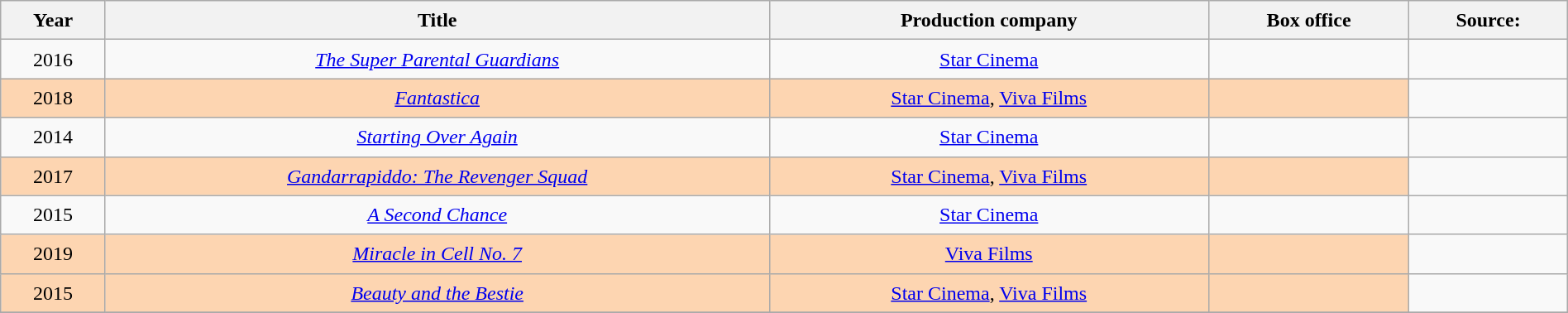<table class="wikitable sortable mw-collapsible" style="text-align:center; line-height:16px; line-height:150%; width:100%">
<tr>
<th>Year</th>
<th>Title</th>
<th>Production company</th>
<th>Box office</th>
<th>Source:</th>
</tr>
<tr>
<td>2016</td>
<td><em><a href='#'>The Super Parental Guardians</a></em></td>
<td><a href='#'>Star Cinema</a></td>
<td></td>
<td></td>
</tr>
<tr>
<td style="background:#FDD5B1;">2018</td>
<td style="background:#FDD5B1;"><em><a href='#'>Fantastica</a></em></td>
<td style="background:#FDD5B1;"><a href='#'>Star Cinema</a>, <a href='#'>Viva Films</a></td>
<td style="background:#FDD5B1;"></td>
<td></td>
</tr>
<tr>
<td>2014</td>
<td><em><a href='#'>Starting Over Again</a></em></td>
<td><a href='#'>Star Cinema</a></td>
<td></td>
<td></td>
</tr>
<tr>
<td style="background:#FDD5B1;">2017</td>
<td style="background:#FDD5B1;"><em><a href='#'>Gandarrapiddo: The Revenger Squad</a></em></td>
<td style="background:#FDD5B1;"><a href='#'>Star Cinema</a>, <a href='#'>Viva Films</a></td>
<td style="background:#FDD5B1;"></td>
<td></td>
</tr>
<tr>
<td>2015</td>
<td><em><a href='#'>A Second Chance</a></em></td>
<td><a href='#'>Star Cinema</a></td>
<td></td>
<td></td>
</tr>
<tr>
<td style="background:#FDD5B1;">2019</td>
<td style="background:#FDD5B1;"><em><a href='#'>Miracle in Cell No. 7</a></em></td>
<td style="background:#FDD5B1;"><a href='#'>Viva Films</a></td>
<td style="background:#FDD5B1;"></td>
<td></td>
</tr>
<tr>
<td style="background:#FDD5B1;">2015</td>
<td style="background:#FDD5B1;"><em><a href='#'>Beauty and the Bestie</a></em></td>
<td style="background:#FDD5B1;"><a href='#'>Star Cinema</a>, <a href='#'>Viva Films</a></td>
<td style="background:#FDD5B1;"></td>
<td></td>
</tr>
<tr>
</tr>
</table>
